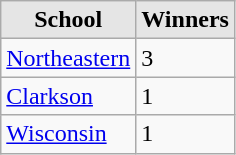<table class="wikitable">
<tr>
<th style="background:#e5e5e5;">School</th>
<th style="background:#e5e5e5;">Winners</th>
</tr>
<tr>
<td><a href='#'>Northeastern</a></td>
<td>3</td>
</tr>
<tr>
<td><a href='#'>Clarkson</a></td>
<td>1</td>
</tr>
<tr>
<td><a href='#'>Wisconsin</a></td>
<td>1</td>
</tr>
</table>
